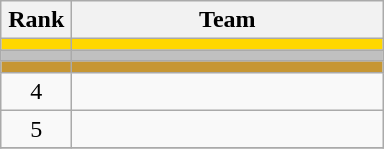<table class="wikitable" style="text-align:center;">
<tr>
<th width=40>Rank</th>
<th width=200>Team</th>
</tr>
<tr bgcolor="gold">
<td></td>
<td style="text-align:left;"></td>
</tr>
<tr bgcolor="silver">
<td></td>
<td style="text-align:left;"></td>
</tr>
<tr bgcolor="#C69633">
<td></td>
<td style="text-align:left;"></td>
</tr>
<tr>
<td>4</td>
<td style="text-align:left;"></td>
</tr>
<tr>
<td>5</td>
<td style="text-align:left;"></td>
</tr>
<tr>
</tr>
</table>
